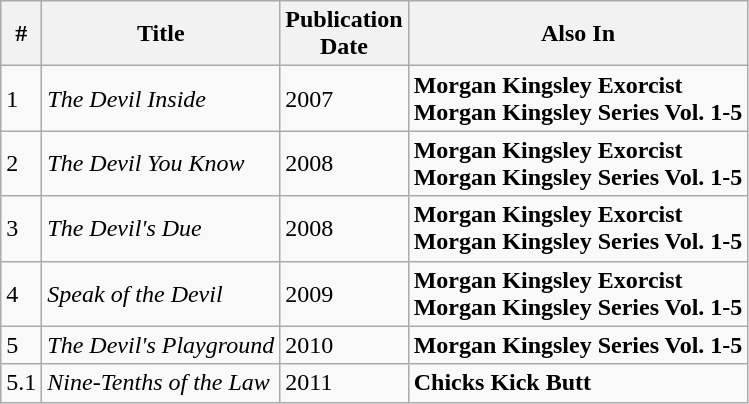<table class="wikitable">
<tr>
<th>#</th>
<th>Title</th>
<th>Publication<br>Date</th>
<th>Also In</th>
</tr>
<tr>
<td>1</td>
<td><em>The Devil Inside</em></td>
<td>2007</td>
<td><strong>Morgan Kingsley Exorcist</strong><br><strong>Morgan Kingsley Series Vol. 1-5</strong></td>
</tr>
<tr>
<td>2</td>
<td><em>The Devil You Know</em></td>
<td>2008</td>
<td><strong>Morgan Kingsley Exorcist</strong><br><strong>Morgan Kingsley Series Vol. 1-5</strong></td>
</tr>
<tr>
<td>3</td>
<td><em>The Devil's Due</em></td>
<td>2008</td>
<td><strong>Morgan Kingsley Exorcist</strong><br><strong>Morgan Kingsley Series Vol. 1-5</strong></td>
</tr>
<tr>
<td>4</td>
<td><em>Speak of the Devil</em></td>
<td>2009</td>
<td><strong>Morgan Kingsley Exorcist</strong><br><strong>Morgan Kingsley Series Vol. 1-5</strong></td>
</tr>
<tr>
<td>5</td>
<td><em>The Devil's Playground</em></td>
<td>2010</td>
<td><strong>Morgan Kingsley Series Vol. 1-5</strong></td>
</tr>
<tr>
<td>5.1</td>
<td><em>Nine-Tenths of the Law</em></td>
<td>2011</td>
<td><strong>Chicks Kick Butt</strong></td>
</tr>
</table>
